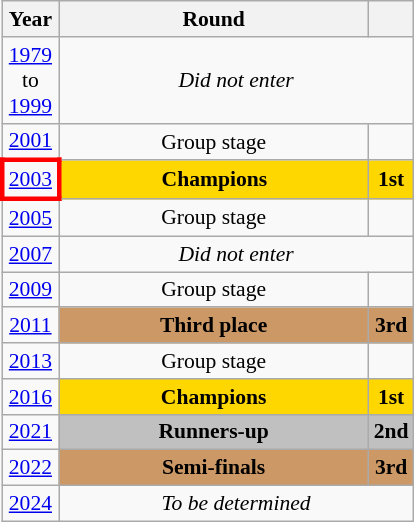<table class="wikitable" style="text-align: center; font-size:90%">
<tr>
<th>Year</th>
<th style="width:200px">Round</th>
<th></th>
</tr>
<tr>
<td><a href='#'>1979</a><br>to<br><a href='#'>1999</a></td>
<td colspan="2"><em>Did not enter</em></td>
</tr>
<tr>
<td><a href='#'>2001</a></td>
<td>Group stage</td>
<td></td>
</tr>
<tr>
<td style="border: 3px solid red"><a href='#'>2003</a></td>
<td bgcolor=Gold><strong>Champions</strong></td>
<td bgcolor=Gold><strong>1st</strong></td>
</tr>
<tr>
<td><a href='#'>2005</a></td>
<td>Group stage</td>
<td></td>
</tr>
<tr>
<td><a href='#'>2007</a></td>
<td colspan="2"><em>Did not enter</em></td>
</tr>
<tr>
<td><a href='#'>2009</a></td>
<td>Group stage</td>
<td></td>
</tr>
<tr>
<td><a href='#'>2011</a></td>
<td bgcolor="cc9966"><strong>Third place</strong></td>
<td bgcolor="cc9966"><strong>3rd</strong></td>
</tr>
<tr>
<td><a href='#'>2013</a></td>
<td>Group stage</td>
<td></td>
</tr>
<tr>
<td><a href='#'>2016</a></td>
<td bgcolor=Gold><strong>Champions</strong></td>
<td bgcolor=Gold><strong>1st</strong></td>
</tr>
<tr>
<td><a href='#'>2021</a></td>
<td bgcolor=Silver><strong>Runners-up</strong></td>
<td bgcolor=Silver><strong>2nd</strong></td>
</tr>
<tr>
<td><a href='#'>2022</a></td>
<td bgcolor="cc9966"><strong>Semi-finals</strong></td>
<td bgcolor="cc9966"><strong>3rd</strong></td>
</tr>
<tr>
<td><a href='#'>2024</a></td>
<td colspan="2"><em>To be determined</em></td>
</tr>
</table>
